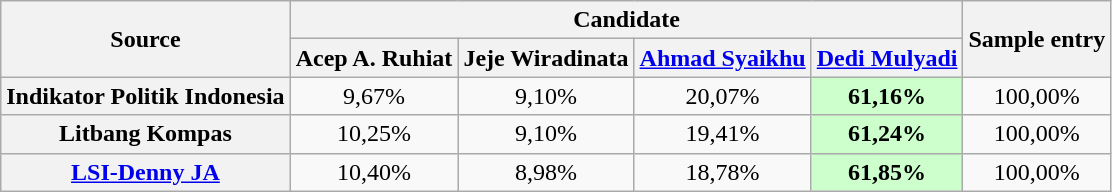<table class="wikitable sortable" style="font-size: 100%; text-align:center">
<tr>
<th rowspan="2">Source</th>
<th colspan="4">Candidate</th>
<th rowspan="2">Sample entry</th>
</tr>
<tr>
<th>Acep A. Ruhiat</th>
<th>Jeje Wiradinata</th>
<th><a href='#'>Ahmad Syaikhu</a></th>
<th><a href='#'>Dedi Mulyadi</a></th>
</tr>
<tr>
<th>Indikator Politik Indonesia</th>
<td>9,67%</td>
<td>9,10%</td>
<td>20,07%</td>
<td style="background:#CFC"><strong>61,16%</strong></td>
<td>100,00%</td>
</tr>
<tr>
<th>Litbang Kompas</th>
<td>10,25%</td>
<td>9,10%</td>
<td>19,41%</td>
<td style="background:#CFC"><strong>61,24%</strong></td>
<td>100,00%</td>
</tr>
<tr>
<th><a href='#'>LSI-Denny JA</a></th>
<td>10,40%</td>
<td>8,98%</td>
<td>18,78%</td>
<td style="background:#CFC"><strong>61,85%</strong></td>
<td>100,00%</td>
</tr>
</table>
